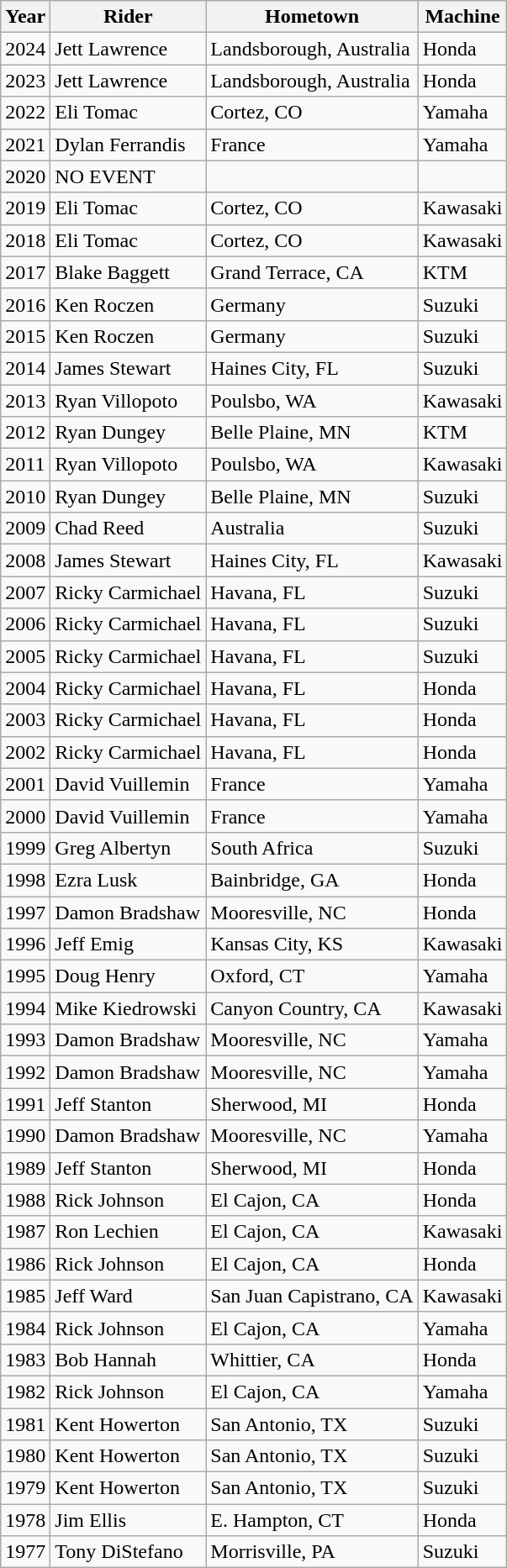<table class="wikitable">
<tr>
<th>Year</th>
<th>Rider</th>
<th>Hometown</th>
<th>Machine</th>
</tr>
<tr>
<td>2024</td>
<td>Jett Lawrence</td>
<td>Landsborough, Australia</td>
<td>Honda</td>
</tr>
<tr>
<td>2023</td>
<td>Jett Lawrence</td>
<td>Landsborough, Australia</td>
<td>Honda</td>
</tr>
<tr>
<td>2022</td>
<td>Eli Tomac</td>
<td>Cortez, CO</td>
<td>Yamaha</td>
</tr>
<tr>
<td>2021</td>
<td>Dylan Ferrandis</td>
<td>France</td>
<td>Yamaha</td>
</tr>
<tr>
<td>2020</td>
<td>NO EVENT</td>
<td></td>
<td></td>
</tr>
<tr>
<td>2019</td>
<td>Eli Tomac</td>
<td>Cortez, CO</td>
<td>Kawasaki</td>
</tr>
<tr>
<td>2018</td>
<td>Eli Tomac</td>
<td>Cortez, CO</td>
<td>Kawasaki</td>
</tr>
<tr>
<td>2017</td>
<td>Blake Baggett</td>
<td>Grand Terrace, CA</td>
<td>KTM</td>
</tr>
<tr>
<td>2016</td>
<td>Ken Roczen</td>
<td>Germany</td>
<td>Suzuki</td>
</tr>
<tr>
<td>2015</td>
<td>Ken Roczen</td>
<td>Germany</td>
<td>Suzuki</td>
</tr>
<tr>
<td>2014</td>
<td>James Stewart</td>
<td>Haines City, FL</td>
<td>Suzuki</td>
</tr>
<tr>
<td>2013</td>
<td>Ryan Villopoto</td>
<td>Poulsbo, WA</td>
<td>Kawasaki</td>
</tr>
<tr>
<td>2012</td>
<td>Ryan Dungey</td>
<td>Belle Plaine, MN</td>
<td>KTM</td>
</tr>
<tr>
<td>2011</td>
<td>Ryan Villopoto</td>
<td>Poulsbo, WA</td>
<td>Kawasaki</td>
</tr>
<tr>
<td>2010</td>
<td>Ryan Dungey</td>
<td>Belle Plaine, MN</td>
<td>Suzuki</td>
</tr>
<tr>
<td>2009</td>
<td>Chad Reed</td>
<td>Australia</td>
<td>Suzuki</td>
</tr>
<tr>
<td>2008</td>
<td>James Stewart</td>
<td>Haines City, FL</td>
<td>Kawasaki</td>
</tr>
<tr>
<td>2007</td>
<td>Ricky Carmichael</td>
<td>Havana, FL</td>
<td>Suzuki</td>
</tr>
<tr>
<td>2006</td>
<td>Ricky Carmichael</td>
<td>Havana, FL</td>
<td>Suzuki</td>
</tr>
<tr>
<td>2005</td>
<td>Ricky Carmichael</td>
<td>Havana, FL</td>
<td>Suzuki</td>
</tr>
<tr>
<td>2004</td>
<td>Ricky Carmichael</td>
<td>Havana, FL</td>
<td>Honda</td>
</tr>
<tr>
<td>2003</td>
<td>Ricky Carmichael</td>
<td>Havana, FL</td>
<td>Honda</td>
</tr>
<tr>
<td>2002</td>
<td>Ricky Carmichael</td>
<td>Havana, FL</td>
<td>Honda</td>
</tr>
<tr>
<td>2001</td>
<td>David Vuillemin</td>
<td>France</td>
<td>Yamaha</td>
</tr>
<tr>
<td>2000</td>
<td>David Vuillemin</td>
<td>France</td>
<td>Yamaha</td>
</tr>
<tr>
<td>1999</td>
<td>Greg Albertyn</td>
<td>South Africa</td>
<td>Suzuki</td>
</tr>
<tr>
<td>1998</td>
<td>Ezra Lusk</td>
<td>Bainbridge, GA</td>
<td>Honda</td>
</tr>
<tr>
<td>1997</td>
<td>Damon Bradshaw</td>
<td>Mooresville, NC</td>
<td>Honda</td>
</tr>
<tr>
<td>1996</td>
<td>Jeff Emig</td>
<td>Kansas City, KS</td>
<td>Kawasaki</td>
</tr>
<tr>
<td>1995</td>
<td>Doug Henry</td>
<td>Oxford, CT</td>
<td>Yamaha</td>
</tr>
<tr>
<td>1994</td>
<td>Mike Kiedrowski</td>
<td>Canyon Country, CA</td>
<td>Kawasaki</td>
</tr>
<tr>
<td>1993</td>
<td>Damon Bradshaw</td>
<td>Mooresville, NC</td>
<td>Yamaha</td>
</tr>
<tr>
<td>1992</td>
<td>Damon Bradshaw</td>
<td>Mooresville, NC</td>
<td>Yamaha</td>
</tr>
<tr>
<td>1991</td>
<td>Jeff Stanton</td>
<td>Sherwood, MI</td>
<td>Honda</td>
</tr>
<tr>
<td>1990</td>
<td>Damon Bradshaw</td>
<td>Mooresville, NC</td>
<td>Yamaha</td>
</tr>
<tr>
<td>1989</td>
<td>Jeff Stanton</td>
<td>Sherwood, MI</td>
<td>Honda</td>
</tr>
<tr>
<td>1988</td>
<td>Rick Johnson</td>
<td>El Cajon, CA</td>
<td>Honda</td>
</tr>
<tr>
<td>1987</td>
<td>Ron Lechien</td>
<td>El Cajon, CA</td>
<td>Kawasaki</td>
</tr>
<tr>
<td>1986</td>
<td>Rick Johnson</td>
<td>El Cajon, CA</td>
<td>Honda</td>
</tr>
<tr>
<td>1985</td>
<td>Jeff Ward</td>
<td>San Juan Capistrano, CA</td>
<td>Kawasaki</td>
</tr>
<tr>
<td>1984</td>
<td>Rick Johnson</td>
<td>El Cajon, CA</td>
<td>Yamaha</td>
</tr>
<tr>
<td>1983</td>
<td>Bob Hannah</td>
<td>Whittier, CA</td>
<td>Honda</td>
</tr>
<tr>
<td>1982</td>
<td>Rick Johnson</td>
<td>El Cajon, CA</td>
<td>Yamaha</td>
</tr>
<tr>
<td>1981</td>
<td>Kent Howerton</td>
<td>San Antonio, TX</td>
<td>Suzuki</td>
</tr>
<tr>
<td>1980</td>
<td>Kent Howerton</td>
<td>San Antonio, TX</td>
<td>Suzuki</td>
</tr>
<tr>
<td>1979</td>
<td>Kent Howerton</td>
<td>San Antonio, TX</td>
<td>Suzuki</td>
</tr>
<tr>
<td>1978</td>
<td>Jim Ellis</td>
<td>E. Hampton, CT</td>
<td>Honda</td>
</tr>
<tr>
<td>1977</td>
<td>Tony DiStefano</td>
<td>Morrisville, PA</td>
<td>Suzuki</td>
</tr>
</table>
